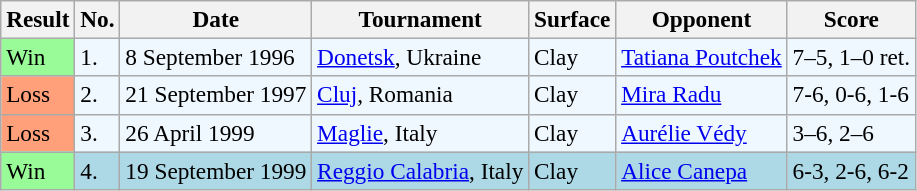<table class="sortable wikitable" style="font-size:97%">
<tr>
<th>Result</th>
<th>No.</th>
<th>Date</th>
<th>Tournament</th>
<th>Surface</th>
<th>Opponent</th>
<th>Score</th>
</tr>
<tr style="background:#f0f8ff;">
<td style="background:#98fb98;">Win</td>
<td>1.</td>
<td>8 September 1996</td>
<td><a href='#'>Donetsk</a>, Ukraine</td>
<td>Clay</td>
<td> <a href='#'>Tatiana Poutchek</a></td>
<td>7–5, 1–0 ret.</td>
</tr>
<tr style="background:#f0f8ff;">
<td style="background:#ffa07a;">Loss</td>
<td>2.</td>
<td>21 September 1997</td>
<td><a href='#'>Cluj</a>, Romania</td>
<td>Clay</td>
<td> <a href='#'>Mira Radu</a></td>
<td>7-6, 0-6, 1-6</td>
</tr>
<tr style="background:#f0f8ff;">
<td style="background:#ffa07a;">Loss</td>
<td>3.</td>
<td>26 April 1999</td>
<td><a href='#'>Maglie</a>, Italy</td>
<td>Clay</td>
<td> <a href='#'>Aurélie Védy</a></td>
<td>3–6, 2–6</td>
</tr>
<tr style="background:lightblue;">
<td style="background:#98fb98;">Win</td>
<td>4.</td>
<td>19 September 1999</td>
<td><a href='#'>Reggio Calabria</a>, Italy</td>
<td>Clay</td>
<td> <a href='#'>Alice Canepa</a></td>
<td>6-3, 2-6, 6-2</td>
</tr>
</table>
